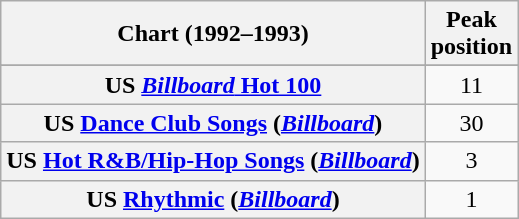<table class="wikitable sortable plainrowheaders" style="text-align:center">
<tr>
<th scope="col">Chart (1992–1993)</th>
<th scope="col">Peak<br>position</th>
</tr>
<tr>
</tr>
<tr>
</tr>
<tr>
</tr>
<tr>
<th scope="row">US <a href='#'><em>Billboard</em> Hot 100</a></th>
<td>11</td>
</tr>
<tr>
<th scope="row">US <a href='#'>Dance Club Songs</a> (<em><a href='#'>Billboard</a></em>) </th>
<td>30</td>
</tr>
<tr>
<th scope="row">US <a href='#'>Hot R&B/Hip-Hop Songs</a> (<em><a href='#'>Billboard</a></em>)</th>
<td>3</td>
</tr>
<tr>
<th scope="row">US <a href='#'>Rhythmic</a> (<em><a href='#'>Billboard</a></em>)</th>
<td>1</td>
</tr>
</table>
